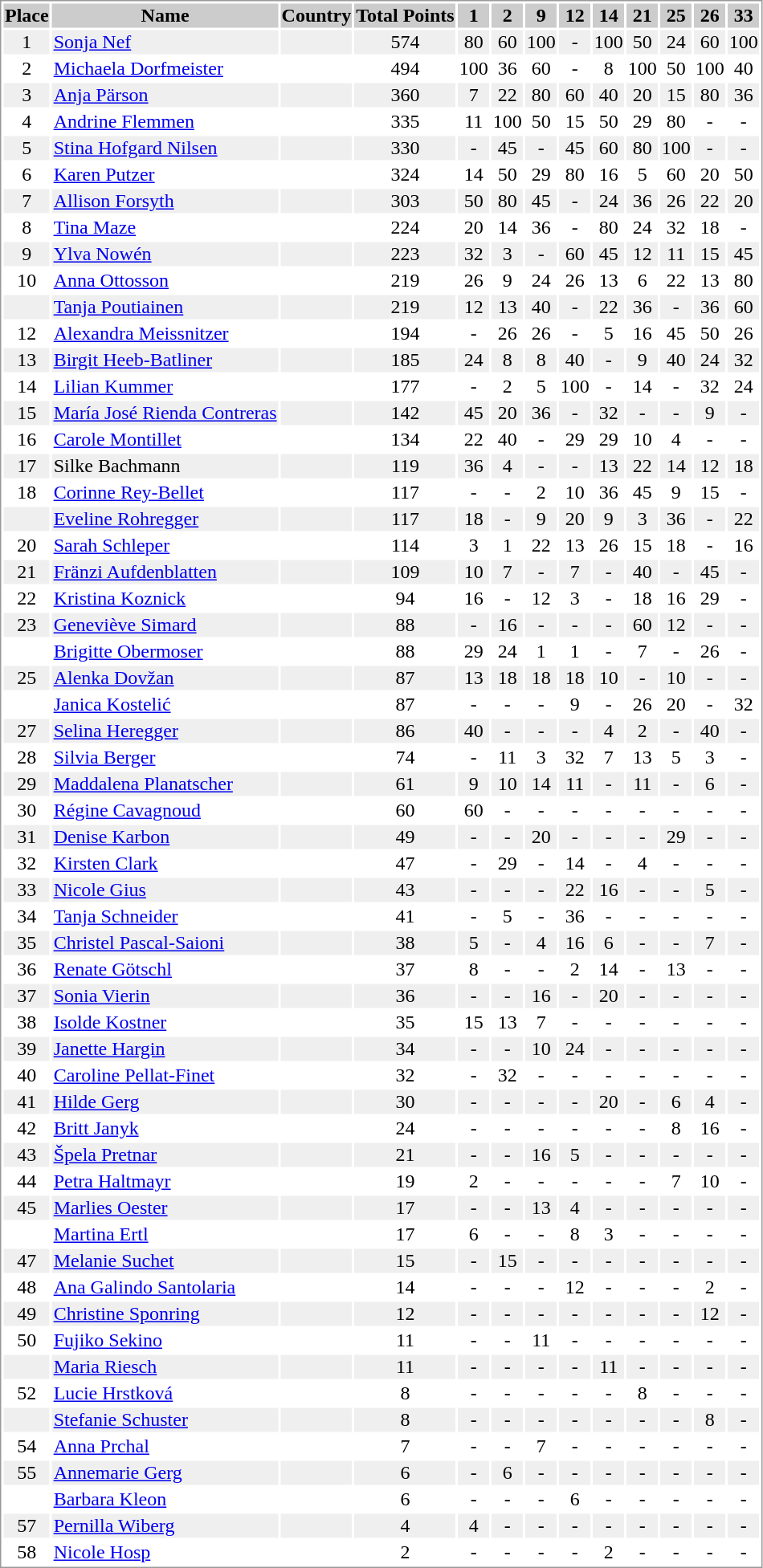<table border="0" style="border: 1px solid #999; background-color:#FFFFFF; text-align:center">
<tr align="center" bgcolor="#CCCCCC">
<th>Place</th>
<th>Name</th>
<th>Country</th>
<th>Total Points</th>
<th>1</th>
<th>2</th>
<th>9</th>
<th>12</th>
<th>14</th>
<th>21</th>
<th>25</th>
<th>26</th>
<th>33</th>
</tr>
<tr bgcolor="#EFEFEF">
<td>1</td>
<td align="left"><a href='#'>Sonja Nef</a></td>
<td align="left"></td>
<td>574</td>
<td>80</td>
<td>60</td>
<td>100</td>
<td>-</td>
<td>100</td>
<td>50</td>
<td>24</td>
<td>60</td>
<td>100</td>
</tr>
<tr>
<td>2</td>
<td align="left"><a href='#'>Michaela Dorfmeister</a></td>
<td align="left"></td>
<td>494</td>
<td>100</td>
<td>36</td>
<td>60</td>
<td>-</td>
<td>8</td>
<td>100</td>
<td>50</td>
<td>100</td>
<td>40</td>
</tr>
<tr bgcolor="#EFEFEF">
<td>3</td>
<td align="left"><a href='#'>Anja Pärson</a></td>
<td align="left"></td>
<td>360</td>
<td>7</td>
<td>22</td>
<td>80</td>
<td>60</td>
<td>40</td>
<td>20</td>
<td>15</td>
<td>80</td>
<td>36</td>
</tr>
<tr>
<td>4</td>
<td align="left"><a href='#'>Andrine Flemmen</a></td>
<td align="left"></td>
<td>335</td>
<td>11</td>
<td>100</td>
<td>50</td>
<td>15</td>
<td>50</td>
<td>29</td>
<td>80</td>
<td>-</td>
<td>-</td>
</tr>
<tr bgcolor="#EFEFEF">
<td>5</td>
<td align="left"><a href='#'>Stina Hofgard Nilsen</a></td>
<td align="left"></td>
<td>330</td>
<td>-</td>
<td>45</td>
<td>-</td>
<td>45</td>
<td>60</td>
<td>80</td>
<td>100</td>
<td>-</td>
<td>-</td>
</tr>
<tr>
<td>6</td>
<td align="left"><a href='#'>Karen Putzer</a></td>
<td align="left"></td>
<td>324</td>
<td>14</td>
<td>50</td>
<td>29</td>
<td>80</td>
<td>16</td>
<td>5</td>
<td>60</td>
<td>20</td>
<td>50</td>
</tr>
<tr bgcolor="#EFEFEF">
<td>7</td>
<td align="left"><a href='#'>Allison Forsyth</a></td>
<td align="left"></td>
<td>303</td>
<td>50</td>
<td>80</td>
<td>45</td>
<td>-</td>
<td>24</td>
<td>36</td>
<td>26</td>
<td>22</td>
<td>20</td>
</tr>
<tr>
<td>8</td>
<td align="left"><a href='#'>Tina Maze</a></td>
<td align="left"></td>
<td>224</td>
<td>20</td>
<td>14</td>
<td>36</td>
<td>-</td>
<td>80</td>
<td>24</td>
<td>32</td>
<td>18</td>
<td>-</td>
</tr>
<tr bgcolor="#EFEFEF">
<td>9</td>
<td align="left"><a href='#'>Ylva Nowén</a></td>
<td align="left"></td>
<td>223</td>
<td>32</td>
<td>3</td>
<td>-</td>
<td>60</td>
<td>45</td>
<td>12</td>
<td>11</td>
<td>15</td>
<td>45</td>
</tr>
<tr>
<td>10</td>
<td align="left"><a href='#'>Anna Ottosson</a></td>
<td align="left"></td>
<td>219</td>
<td>26</td>
<td>9</td>
<td>24</td>
<td>26</td>
<td>13</td>
<td>6</td>
<td>22</td>
<td>13</td>
<td>80</td>
</tr>
<tr bgcolor="#EFEFEF">
<td></td>
<td align="left"><a href='#'>Tanja Poutiainen</a></td>
<td align="left"></td>
<td>219</td>
<td>12</td>
<td>13</td>
<td>40</td>
<td>-</td>
<td>22</td>
<td>36</td>
<td>-</td>
<td>36</td>
<td>60</td>
</tr>
<tr>
<td>12</td>
<td align="left"><a href='#'>Alexandra Meissnitzer</a></td>
<td align="left"></td>
<td>194</td>
<td>-</td>
<td>26</td>
<td>26</td>
<td>-</td>
<td>5</td>
<td>16</td>
<td>45</td>
<td>50</td>
<td>26</td>
</tr>
<tr bgcolor="#EFEFEF">
<td>13</td>
<td align="left"><a href='#'>Birgit Heeb-Batliner</a></td>
<td align="left"></td>
<td>185</td>
<td>24</td>
<td>8</td>
<td>8</td>
<td>40</td>
<td>-</td>
<td>9</td>
<td>40</td>
<td>24</td>
<td>32</td>
</tr>
<tr>
<td>14</td>
<td align="left"><a href='#'>Lilian Kummer</a></td>
<td align="left"></td>
<td>177</td>
<td>-</td>
<td>2</td>
<td>5</td>
<td>100</td>
<td>-</td>
<td>14</td>
<td>-</td>
<td>32</td>
<td>24</td>
</tr>
<tr bgcolor="#EFEFEF">
<td>15</td>
<td align="left"><a href='#'>María José Rienda Contreras</a></td>
<td align="left"></td>
<td>142</td>
<td>45</td>
<td>20</td>
<td>36</td>
<td>-</td>
<td>32</td>
<td>-</td>
<td>-</td>
<td>9</td>
<td>-</td>
</tr>
<tr>
<td>16</td>
<td align="left"><a href='#'>Carole Montillet</a></td>
<td align="left"></td>
<td>134</td>
<td>22</td>
<td>40</td>
<td>-</td>
<td>29</td>
<td>29</td>
<td>10</td>
<td>4</td>
<td>-</td>
<td>-</td>
</tr>
<tr bgcolor="#EFEFEF">
<td>17</td>
<td align="left">Silke Bachmann</td>
<td align="left"></td>
<td>119</td>
<td>36</td>
<td>4</td>
<td>-</td>
<td>-</td>
<td>13</td>
<td>22</td>
<td>14</td>
<td>12</td>
<td>18</td>
</tr>
<tr>
<td>18</td>
<td align="left"><a href='#'>Corinne Rey-Bellet</a></td>
<td align="left"></td>
<td>117</td>
<td>-</td>
<td>-</td>
<td>2</td>
<td>10</td>
<td>36</td>
<td>45</td>
<td>9</td>
<td>15</td>
<td>-</td>
</tr>
<tr bgcolor="#EFEFEF">
<td></td>
<td align="left"><a href='#'>Eveline Rohregger</a></td>
<td align="left"></td>
<td>117</td>
<td>18</td>
<td>-</td>
<td>9</td>
<td>20</td>
<td>9</td>
<td>3</td>
<td>36</td>
<td>-</td>
<td>22</td>
</tr>
<tr>
<td>20</td>
<td align="left"><a href='#'>Sarah Schleper</a></td>
<td align="left"></td>
<td>114</td>
<td>3</td>
<td>1</td>
<td>22</td>
<td>13</td>
<td>26</td>
<td>15</td>
<td>18</td>
<td>-</td>
<td>16</td>
</tr>
<tr bgcolor="#EFEFEF">
<td>21</td>
<td align="left"><a href='#'>Fränzi Aufdenblatten</a></td>
<td align="left"></td>
<td>109</td>
<td>10</td>
<td>7</td>
<td>-</td>
<td>7</td>
<td>-</td>
<td>40</td>
<td>-</td>
<td>45</td>
<td>-</td>
</tr>
<tr>
<td>22</td>
<td align="left"><a href='#'>Kristina Koznick</a></td>
<td align="left"></td>
<td>94</td>
<td>16</td>
<td>-</td>
<td>12</td>
<td>3</td>
<td>-</td>
<td>18</td>
<td>16</td>
<td>29</td>
<td>-</td>
</tr>
<tr bgcolor="#EFEFEF">
<td>23</td>
<td align="left"><a href='#'>Geneviève Simard</a></td>
<td align="left"></td>
<td>88</td>
<td>-</td>
<td>16</td>
<td>-</td>
<td>-</td>
<td>-</td>
<td>60</td>
<td>12</td>
<td>-</td>
<td>-</td>
</tr>
<tr>
<td></td>
<td align="left"><a href='#'>Brigitte Obermoser</a></td>
<td align="left"></td>
<td>88</td>
<td>29</td>
<td>24</td>
<td>1</td>
<td>1</td>
<td>-</td>
<td>7</td>
<td>-</td>
<td>26</td>
<td>-</td>
</tr>
<tr bgcolor="#EFEFEF">
<td>25</td>
<td align="left"><a href='#'>Alenka Dovžan</a></td>
<td align="left"></td>
<td>87</td>
<td>13</td>
<td>18</td>
<td>18</td>
<td>18</td>
<td>10</td>
<td>-</td>
<td>10</td>
<td>-</td>
<td>-</td>
</tr>
<tr>
<td></td>
<td align="left"><a href='#'>Janica Kostelić</a></td>
<td align="left"></td>
<td>87</td>
<td>-</td>
<td>-</td>
<td>-</td>
<td>9</td>
<td>-</td>
<td>26</td>
<td>20</td>
<td>-</td>
<td>32</td>
</tr>
<tr bgcolor="#EFEFEF">
<td>27</td>
<td align="left"><a href='#'>Selina Heregger</a></td>
<td align="left"></td>
<td>86</td>
<td>40</td>
<td>-</td>
<td>-</td>
<td>-</td>
<td>4</td>
<td>2</td>
<td>-</td>
<td>40</td>
<td>-</td>
</tr>
<tr>
<td>28</td>
<td align="left"><a href='#'>Silvia Berger</a></td>
<td align="left"></td>
<td>74</td>
<td>-</td>
<td>11</td>
<td>3</td>
<td>32</td>
<td>7</td>
<td>13</td>
<td>5</td>
<td>3</td>
<td>-</td>
</tr>
<tr bgcolor="#EFEFEF">
<td>29</td>
<td align="left"><a href='#'>Maddalena Planatscher</a></td>
<td align="left"></td>
<td>61</td>
<td>9</td>
<td>10</td>
<td>14</td>
<td>11</td>
<td>-</td>
<td>11</td>
<td>-</td>
<td>6</td>
<td>-</td>
</tr>
<tr>
<td>30</td>
<td align="left"><a href='#'>Régine Cavagnoud</a></td>
<td align="left"></td>
<td>60</td>
<td>60</td>
<td>-</td>
<td>-</td>
<td>-</td>
<td>-</td>
<td>-</td>
<td>-</td>
<td>-</td>
<td>-</td>
</tr>
<tr bgcolor="#EFEFEF">
<td>31</td>
<td align="left"><a href='#'>Denise Karbon</a></td>
<td align="left"></td>
<td>49</td>
<td>-</td>
<td>-</td>
<td>20</td>
<td>-</td>
<td>-</td>
<td>-</td>
<td>29</td>
<td>-</td>
<td>-</td>
</tr>
<tr>
<td>32</td>
<td align="left"><a href='#'>Kirsten Clark</a></td>
<td align="left"></td>
<td>47</td>
<td>-</td>
<td>29</td>
<td>-</td>
<td>14</td>
<td>-</td>
<td>4</td>
<td>-</td>
<td>-</td>
<td>-</td>
</tr>
<tr bgcolor="#EFEFEF">
<td>33</td>
<td align="left"><a href='#'>Nicole Gius</a></td>
<td align="left"></td>
<td>43</td>
<td>-</td>
<td>-</td>
<td>-</td>
<td>22</td>
<td>16</td>
<td>-</td>
<td>-</td>
<td>5</td>
<td>-</td>
</tr>
<tr>
<td>34</td>
<td align="left"><a href='#'>Tanja Schneider</a></td>
<td align="left"></td>
<td>41</td>
<td>-</td>
<td>5</td>
<td>-</td>
<td>36</td>
<td>-</td>
<td>-</td>
<td>-</td>
<td>-</td>
<td>-</td>
</tr>
<tr bgcolor="#EFEFEF">
<td>35</td>
<td align="left"><a href='#'>Christel Pascal-Saioni</a></td>
<td align="left"></td>
<td>38</td>
<td>5</td>
<td>-</td>
<td>4</td>
<td>16</td>
<td>6</td>
<td>-</td>
<td>-</td>
<td>7</td>
<td>-</td>
</tr>
<tr>
<td>36</td>
<td align="left"><a href='#'>Renate Götschl</a></td>
<td align="left"></td>
<td>37</td>
<td>8</td>
<td>-</td>
<td>-</td>
<td>2</td>
<td>14</td>
<td>-</td>
<td>13</td>
<td>-</td>
<td>-</td>
</tr>
<tr bgcolor="#EFEFEF">
<td>37</td>
<td align="left"><a href='#'>Sonia Vierin</a></td>
<td align="left"></td>
<td>36</td>
<td>-</td>
<td>-</td>
<td>16</td>
<td>-</td>
<td>20</td>
<td>-</td>
<td>-</td>
<td>-</td>
<td>-</td>
</tr>
<tr>
<td>38</td>
<td align="left"><a href='#'>Isolde Kostner</a></td>
<td align="left"></td>
<td>35</td>
<td>15</td>
<td>13</td>
<td>7</td>
<td>-</td>
<td>-</td>
<td>-</td>
<td>-</td>
<td>-</td>
<td>-</td>
</tr>
<tr bgcolor="#EFEFEF">
<td>39</td>
<td align="left"><a href='#'>Janette Hargin</a></td>
<td align="left"></td>
<td>34</td>
<td>-</td>
<td>-</td>
<td>10</td>
<td>24</td>
<td>-</td>
<td>-</td>
<td>-</td>
<td>-</td>
<td>-</td>
</tr>
<tr>
<td>40</td>
<td align="left"><a href='#'>Caroline Pellat-Finet</a></td>
<td align="left"></td>
<td>32</td>
<td>-</td>
<td>32</td>
<td>-</td>
<td>-</td>
<td>-</td>
<td>-</td>
<td>-</td>
<td>-</td>
<td>-</td>
</tr>
<tr bgcolor="#EFEFEF">
<td>41</td>
<td align="left"><a href='#'>Hilde Gerg</a></td>
<td align="left"></td>
<td>30</td>
<td>-</td>
<td>-</td>
<td>-</td>
<td>-</td>
<td>20</td>
<td>-</td>
<td>6</td>
<td>4</td>
<td>-</td>
</tr>
<tr>
<td>42</td>
<td align="left"><a href='#'>Britt Janyk</a></td>
<td align="left"></td>
<td>24</td>
<td>-</td>
<td>-</td>
<td>-</td>
<td>-</td>
<td>-</td>
<td>-</td>
<td>8</td>
<td>16</td>
<td>-</td>
</tr>
<tr bgcolor="#EFEFEF">
<td>43</td>
<td align="left"><a href='#'>Špela Pretnar</a></td>
<td align="left"></td>
<td>21</td>
<td>-</td>
<td>-</td>
<td>16</td>
<td>5</td>
<td>-</td>
<td>-</td>
<td>-</td>
<td>-</td>
<td>-</td>
</tr>
<tr>
<td>44</td>
<td align="left"><a href='#'>Petra Haltmayr</a></td>
<td align="left"></td>
<td>19</td>
<td>2</td>
<td>-</td>
<td>-</td>
<td>-</td>
<td>-</td>
<td>-</td>
<td>7</td>
<td>10</td>
<td>-</td>
</tr>
<tr bgcolor="#EFEFEF">
<td>45</td>
<td align="left"><a href='#'>Marlies Oester</a></td>
<td align="left"></td>
<td>17</td>
<td>-</td>
<td>-</td>
<td>13</td>
<td>4</td>
<td>-</td>
<td>-</td>
<td>-</td>
<td>-</td>
<td>-</td>
</tr>
<tr>
<td></td>
<td align="left"><a href='#'>Martina Ertl</a></td>
<td align="left"></td>
<td>17</td>
<td>6</td>
<td>-</td>
<td>-</td>
<td>8</td>
<td>3</td>
<td>-</td>
<td>-</td>
<td>-</td>
<td>-</td>
</tr>
<tr bgcolor="#EFEFEF">
<td>47</td>
<td align="left"><a href='#'>Melanie Suchet</a></td>
<td align="left"></td>
<td>15</td>
<td>-</td>
<td>15</td>
<td>-</td>
<td>-</td>
<td>-</td>
<td>-</td>
<td>-</td>
<td>-</td>
<td>-</td>
</tr>
<tr>
<td>48</td>
<td align="left"><a href='#'>Ana Galindo Santolaria</a></td>
<td align="left"></td>
<td>14</td>
<td>-</td>
<td>-</td>
<td>-</td>
<td>12</td>
<td>-</td>
<td>-</td>
<td>-</td>
<td>2</td>
<td>-</td>
</tr>
<tr bgcolor="#EFEFEF">
<td>49</td>
<td align="left"><a href='#'>Christine Sponring</a></td>
<td align="left"></td>
<td>12</td>
<td>-</td>
<td>-</td>
<td>-</td>
<td>-</td>
<td>-</td>
<td>-</td>
<td>-</td>
<td>12</td>
<td>-</td>
</tr>
<tr>
<td>50</td>
<td align="left"><a href='#'>Fujiko Sekino</a></td>
<td align="left"></td>
<td>11</td>
<td>-</td>
<td>-</td>
<td>11</td>
<td>-</td>
<td>-</td>
<td>-</td>
<td>-</td>
<td>-</td>
<td>-</td>
</tr>
<tr bgcolor="#EFEFEF">
<td></td>
<td align="left"><a href='#'>Maria Riesch</a></td>
<td align="left"></td>
<td>11</td>
<td>-</td>
<td>-</td>
<td>-</td>
<td>-</td>
<td>11</td>
<td>-</td>
<td>-</td>
<td>-</td>
<td>-</td>
</tr>
<tr>
<td>52</td>
<td align="left"><a href='#'>Lucie Hrstková</a></td>
<td align="left"></td>
<td>8</td>
<td>-</td>
<td>-</td>
<td>-</td>
<td>-</td>
<td>-</td>
<td>8</td>
<td>-</td>
<td>-</td>
<td>-</td>
</tr>
<tr bgcolor="#EFEFEF">
<td></td>
<td align="left"><a href='#'>Stefanie Schuster</a></td>
<td align="left"></td>
<td>8</td>
<td>-</td>
<td>-</td>
<td>-</td>
<td>-</td>
<td>-</td>
<td>-</td>
<td>-</td>
<td>8</td>
<td>-</td>
</tr>
<tr>
<td>54</td>
<td align="left"><a href='#'>Anna Prchal</a></td>
<td align="left"></td>
<td>7</td>
<td>-</td>
<td>-</td>
<td>7</td>
<td>-</td>
<td>-</td>
<td>-</td>
<td>-</td>
<td>-</td>
<td>-</td>
</tr>
<tr bgcolor="#EFEFEF">
<td>55</td>
<td align="left"><a href='#'>Annemarie Gerg</a></td>
<td align="left"></td>
<td>6</td>
<td>-</td>
<td>6</td>
<td>-</td>
<td>-</td>
<td>-</td>
<td>-</td>
<td>-</td>
<td>-</td>
<td>-</td>
</tr>
<tr>
<td></td>
<td align="left"><a href='#'>Barbara Kleon</a></td>
<td align="left"></td>
<td>6</td>
<td>-</td>
<td>-</td>
<td>-</td>
<td>6</td>
<td>-</td>
<td>-</td>
<td>-</td>
<td>-</td>
<td>-</td>
</tr>
<tr bgcolor="#EFEFEF">
<td>57</td>
<td align="left"><a href='#'>Pernilla Wiberg</a></td>
<td align="left"></td>
<td>4</td>
<td>4</td>
<td>-</td>
<td>-</td>
<td>-</td>
<td>-</td>
<td>-</td>
<td>-</td>
<td>-</td>
<td>-</td>
</tr>
<tr>
<td>58</td>
<td align="left"><a href='#'>Nicole Hosp</a></td>
<td align="left"></td>
<td>2</td>
<td>-</td>
<td>-</td>
<td>-</td>
<td>-</td>
<td>2</td>
<td>-</td>
<td>-</td>
<td>-</td>
<td>-</td>
</tr>
</table>
